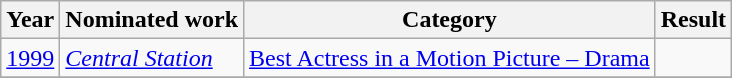<table class="wikitable sortable">
<tr>
<th>Year</th>
<th>Nominated work</th>
<th>Category</th>
<th>Result</th>
</tr>
<tr>
<td><a href='#'>1999</a></td>
<td><em><a href='#'>Central Station</a></em></td>
<td><a href='#'>Best Actress in a Motion Picture – Drama</a></td>
<td></td>
</tr>
<tr>
</tr>
</table>
